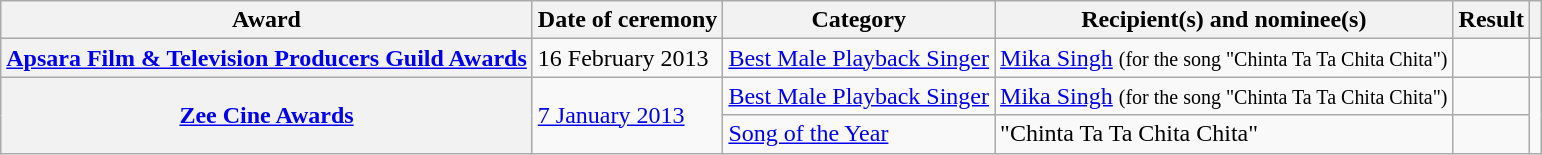<table class="wikitable plainrowheaders sortable">
<tr>
<th scope="col">Award</th>
<th scope="col">Date of ceremony</th>
<th scope="col">Category</th>
<th scope="col">Recipient(s) and nominee(s)</th>
<th scope="col">Result</th>
<th scope="col" class="unsortable"></th>
</tr>
<tr>
<th scope="row"><a href='#'>Apsara Film & Television Producers Guild Awards</a></th>
<td>16 February 2013</td>
<td><a href='#'>Best Male Playback Singer</a></td>
<td><a href='#'>Mika Singh</a> <small>(for the song "Chinta Ta Ta Chita Chita")</small></td>
<td></td>
<td style="text-align:center;"><br></td>
</tr>
<tr>
<th rowspan="2" scope="row"><a href='#'>Zee Cine Awards</a></th>
<td rowspan="2"><a href='#'>7 January 2013</a></td>
<td><a href='#'>Best Male Playback Singer</a></td>
<td><a href='#'>Mika Singh</a> <small>(for the song "Chinta Ta Ta Chita Chita")</small></td>
<td></td>
<td rowspan="2" style="text-align:center;"><br><br></td>
</tr>
<tr>
<td><a href='#'>Song of the Year</a></td>
<td>"Chinta Ta Ta Chita Chita"</td>
<td></td>
</tr>
</table>
